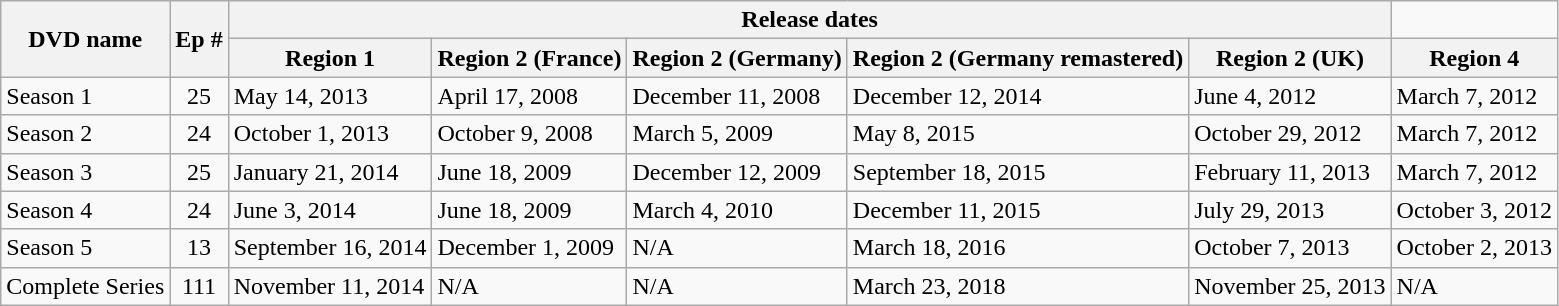<table class="wikitable">
<tr>
<th rowspan="2">DVD name</th>
<th rowspan="2">Ep #</th>
<th colspan="5">Release dates</th>
</tr>
<tr>
<th>Region 1</th>
<th>Region 2 (France)</th>
<th>Region 2 (Germany)</th>
<th>Region 2 (Germany remastered)</th>
<th>Region 2 (UK)</th>
<th>Region 4</th>
</tr>
<tr>
<td>Season 1</td>
<td style="text-align:center;">25</td>
<td>May 14, 2013</td>
<td>April 17, 2008</td>
<td>December 11, 2008</td>
<td>December 12, 2014</td>
<td>June 4, 2012</td>
<td>March 7, 2012</td>
</tr>
<tr>
<td>Season 2</td>
<td style="text-align:center;">24</td>
<td>October 1, 2013</td>
<td>October 9, 2008</td>
<td>March 5, 2009</td>
<td>May 8, 2015</td>
<td>October 29, 2012</td>
<td>March 7, 2012</td>
</tr>
<tr>
<td>Season 3</td>
<td style="text-align:center;">25</td>
<td>January 21, 2014</td>
<td>June 18, 2009</td>
<td>December 12, 2009</td>
<td>September 18, 2015</td>
<td>February 11, 2013</td>
<td>March 7, 2012</td>
</tr>
<tr>
<td>Season 4</td>
<td style="text-align:center;">24</td>
<td>June 3, 2014</td>
<td>June 18, 2009</td>
<td>March 4, 2010</td>
<td>December 11, 2015</td>
<td>July 29, 2013</td>
<td>October 3, 2012</td>
</tr>
<tr>
<td>Season 5</td>
<td style="text-align:center;">13</td>
<td>September 16, 2014</td>
<td>December 1, 2009</td>
<td>N/A</td>
<td>March 18, 2016</td>
<td>October 7, 2013</td>
<td>October 2, 2013</td>
</tr>
<tr>
<td>Complete Series</td>
<td style="text-align:center;">111</td>
<td>November 11, 2014</td>
<td>N/A</td>
<td>N/A</td>
<td>March 23, 2018</td>
<td>November 25, 2013</td>
<td>N/A</td>
</tr>
</table>
